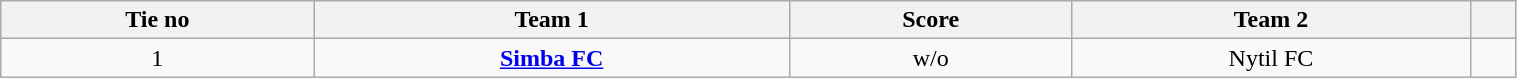<table class="wikitable" style="text-align:center; width:80%; font-size:100%">
<tr>
<th style= width="80px">Tie no</th>
<th style= width="300px">Team 1</th>
<th style= width="80px">Score</th>
<th style= width="300px">Team 2</th>
<th style= width="300px"></th>
</tr>
<tr>
<td>1</td>
<td><strong><a href='#'>Simba FC</a></strong></td>
<td>w/o</td>
<td>Nytil FC</td>
<td></td>
</tr>
</table>
